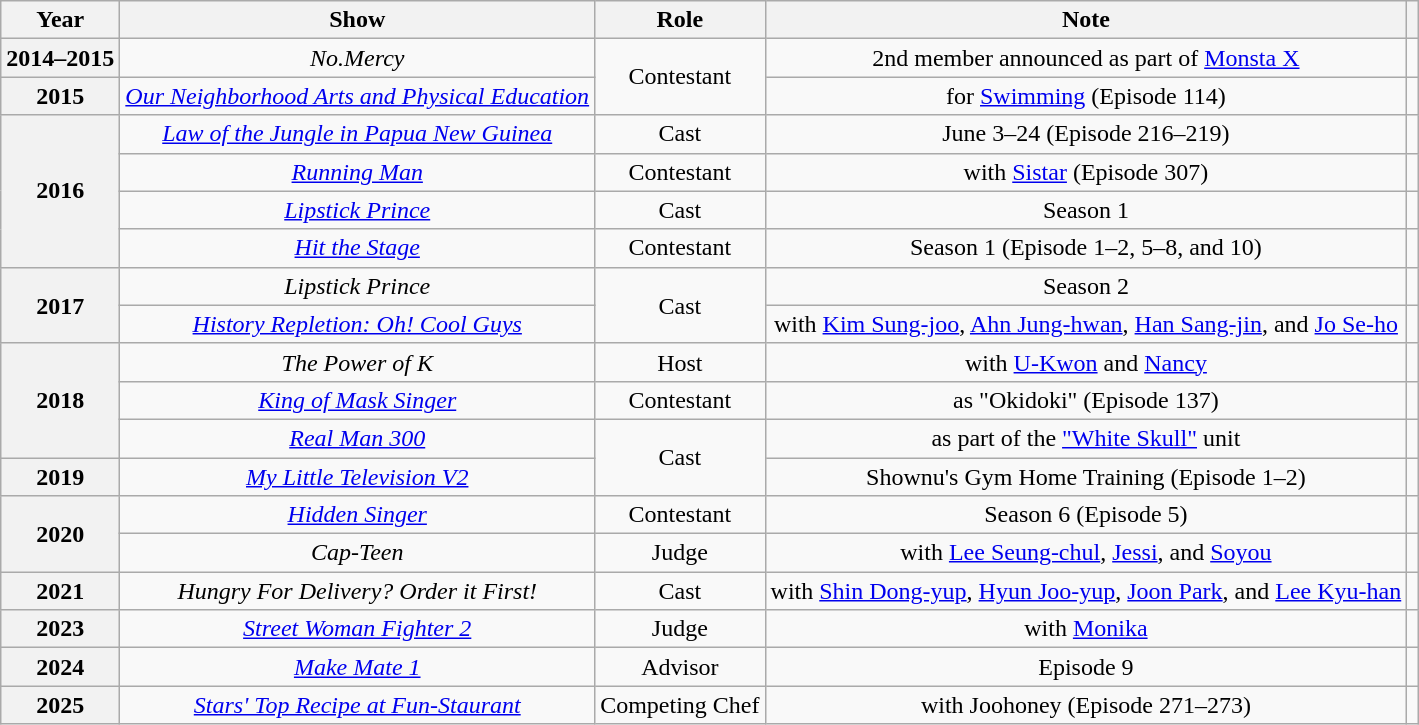<table class="wikitable sortable plainrowheaders" style="text-align: center;">
<tr>
<th scope="col">Year</th>
<th scope="col">Show</th>
<th scope="col">Role</th>
<th scope="col">Note</th>
<th scope="col" class="unsortable"></th>
</tr>
<tr>
<th scope="row">2014–2015</th>
<td><em>No.Mercy</em></td>
<td rowspan="2">Contestant</td>
<td>2nd member announced as part of <a href='#'>Monsta X</a></td>
<td></td>
</tr>
<tr>
<th scope="row">2015</th>
<td><em><a href='#'>Our Neighborhood Arts and Physical Education</a></em></td>
<td>for <a href='#'>Swimming</a> (Episode 114)</td>
<td></td>
</tr>
<tr>
<th scope="row" rowspan="4">2016</th>
<td><em><a href='#'>Law of the Jungle in Papua New Guinea</a></em></td>
<td>Cast</td>
<td>June 3–24 (Episode 216–219)</td>
<td></td>
</tr>
<tr>
<td><em><a href='#'>Running Man</a></em></td>
<td>Contestant</td>
<td>with <a href='#'>Sistar</a> (Episode 307)</td>
<td></td>
</tr>
<tr>
<td><em><a href='#'>Lipstick Prince</a></em></td>
<td>Cast</td>
<td>Season 1</td>
<td></td>
</tr>
<tr>
<td><em><a href='#'>Hit the Stage</a></em></td>
<td>Contestant</td>
<td>Season 1 (Episode 1–2, 5–8, and 10)</td>
<td></td>
</tr>
<tr>
<th scope="row" rowspan="2">2017</th>
<td><em>Lipstick Prince</em></td>
<td rowspan="2">Cast</td>
<td>Season 2</td>
<td></td>
</tr>
<tr>
<td><em><a href='#'>History Repletion: Oh! Cool Guys</a></em></td>
<td>with <a href='#'>Kim Sung-joo</a>, <a href='#'>Ahn Jung-hwan</a>, <a href='#'>Han Sang-jin</a>, and <a href='#'>Jo Se-ho</a></td>
<td></td>
</tr>
<tr>
<th scope="row" rowspan="3">2018</th>
<td><em>The Power of K</em></td>
<td>Host</td>
<td>with <a href='#'>U-Kwon</a> and <a href='#'>Nancy</a></td>
<td></td>
</tr>
<tr>
<td><em><a href='#'>King of Mask Singer</a></em></td>
<td>Contestant</td>
<td>as "Okidoki" (Episode 137)</td>
<td></td>
</tr>
<tr>
<td><em><a href='#'>Real Man 300</a></em></td>
<td rowspan="2">Cast</td>
<td>as part of the <a href='#'>"White Skull"</a> unit</td>
<td></td>
</tr>
<tr>
<th scope="row">2019</th>
<td><em><a href='#'>My Little Television V2</a></em></td>
<td>Shownu's Gym Home Training (Episode 1–2)</td>
<td></td>
</tr>
<tr>
<th scope="row" rowspan="2">2020</th>
<td><em><a href='#'>Hidden Singer</a></em></td>
<td>Contestant</td>
<td>Season 6 (Episode 5)</td>
<td></td>
</tr>
<tr>
<td><em>Cap-Teen</em></td>
<td>Judge</td>
<td>with <a href='#'>Lee Seung-chul</a>, <a href='#'>Jessi</a>, and <a href='#'>Soyou</a></td>
<td></td>
</tr>
<tr>
<th scope="row">2021</th>
<td><em>Hungry For Delivery? Order it First!</em></td>
<td>Cast</td>
<td>with <a href='#'>Shin Dong-yup</a>, <a href='#'>Hyun Joo-yup</a>, <a href='#'>Joon Park</a>, and <a href='#'>Lee Kyu-han</a></td>
<td></td>
</tr>
<tr>
<th scope="row">2023</th>
<td><em><a href='#'>Street Woman Fighter 2</a></em></td>
<td>Judge</td>
<td>with <a href='#'>Monika</a></td>
<td></td>
</tr>
<tr>
<th scope="row">2024</th>
<td><em><a href='#'>Make Mate 1</a></em></td>
<td>Advisor</td>
<td>Episode 9</td>
<td></td>
</tr>
<tr>
<th scope="row">2025</th>
<td><em><a href='#'>Stars' Top Recipe at Fun-Staurant</a></em></td>
<td>Competing Chef</td>
<td>with Joohoney (Episode 271–273)</td>
<td></td>
</tr>
</table>
